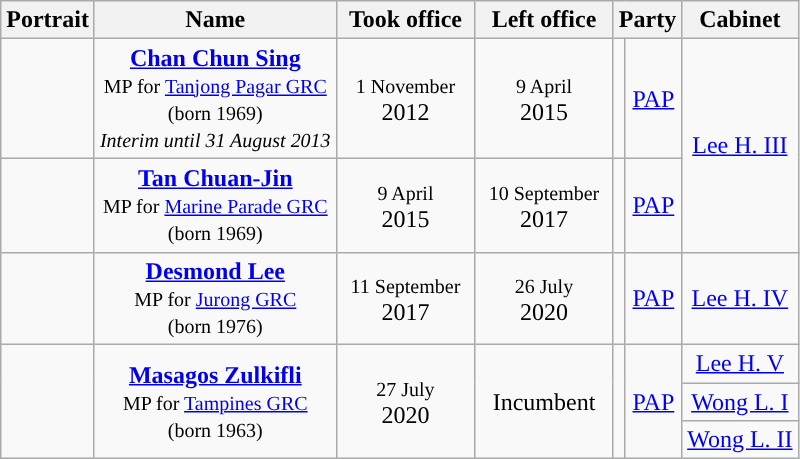<table class="wikitable" style="text-align:center; border:1px #aaf solid;">
<tr>
<th>Portrait</th>
<th>Name<br></th>
<th width="85">Took office</th>
<th width="85">Left office</th>
<th colspan="2">Party</th>
<th>Cabinet</th>
</tr>
<tr>
<td></td>
<td><strong><a href='#'>Chan Chun Sing</a></strong><br><small>MP for <a href='#'>Tanjong Pagar GRC</a><br>(born 1969)<br><em>Interim until 31 August 2013</em></small></td>
<td><small>1 November</small><br>2012</td>
<td><small>9 April</small><br>2015</td>
<td style="background:"></td>
<td><a href='#'>PAP</a></td>
<td rowspan="2"><a href='#'>Lee H. III</a></td>
</tr>
<tr style="height:63px;">
<td rowspan="2"></td>
<td rowspan="2"><strong><a href='#'>Tan Chuan-Jin</a></strong><br><small>MP for <a href='#'>Marine Parade GRC</a></small><br><small>(born 1969)</small></td>
<td rowspan="2"><small>9 April</small><br>2015</td>
<td rowspan="2"><small>10 September</small><br>2017</td>
<td rowspan="2" style="background:"></td>
<td rowspan="2"><a href='#'>PAP</a></td>
</tr>
<tr>
<td rowspan="2"><a href='#'>Lee H. IV</a></td>
</tr>
<tr>
<td></td>
<td><a href='#'><strong>Desmond Lee</strong></a><br><small>MP for <a href='#'>Jurong GRC</a></small><br><small>(born 1976)</small></td>
<td><small>11 September</small><br>2017</td>
<td><small>26 July</small><br>2020</td>
<td style="background:"></td>
<td><a href='#'>PAP</a></td>
</tr>
<tr>
<td rowspan="3"></td>
<td rowspan="3"><strong><a href='#'>Masagos Zulkifli</a></strong><br><small>MP for <a href='#'>Tampines GRC</a></small><br><small>(born 1963)</small></td>
<td rowspan="3"><small>27 July</small><br>2020</td>
<td rowspan="3">Incumbent</td>
<td rowspan="3" style="background:"></td>
<td rowspan="3"><a href='#'>PAP</a></td>
<td><a href='#'>Lee H. V</a></td>
</tr>
<tr>
<td><a href='#'>Wong L. I</a></td>
</tr>
<tr>
<td><a href='#'>Wong L. II</a></td>
</tr>
</table>
